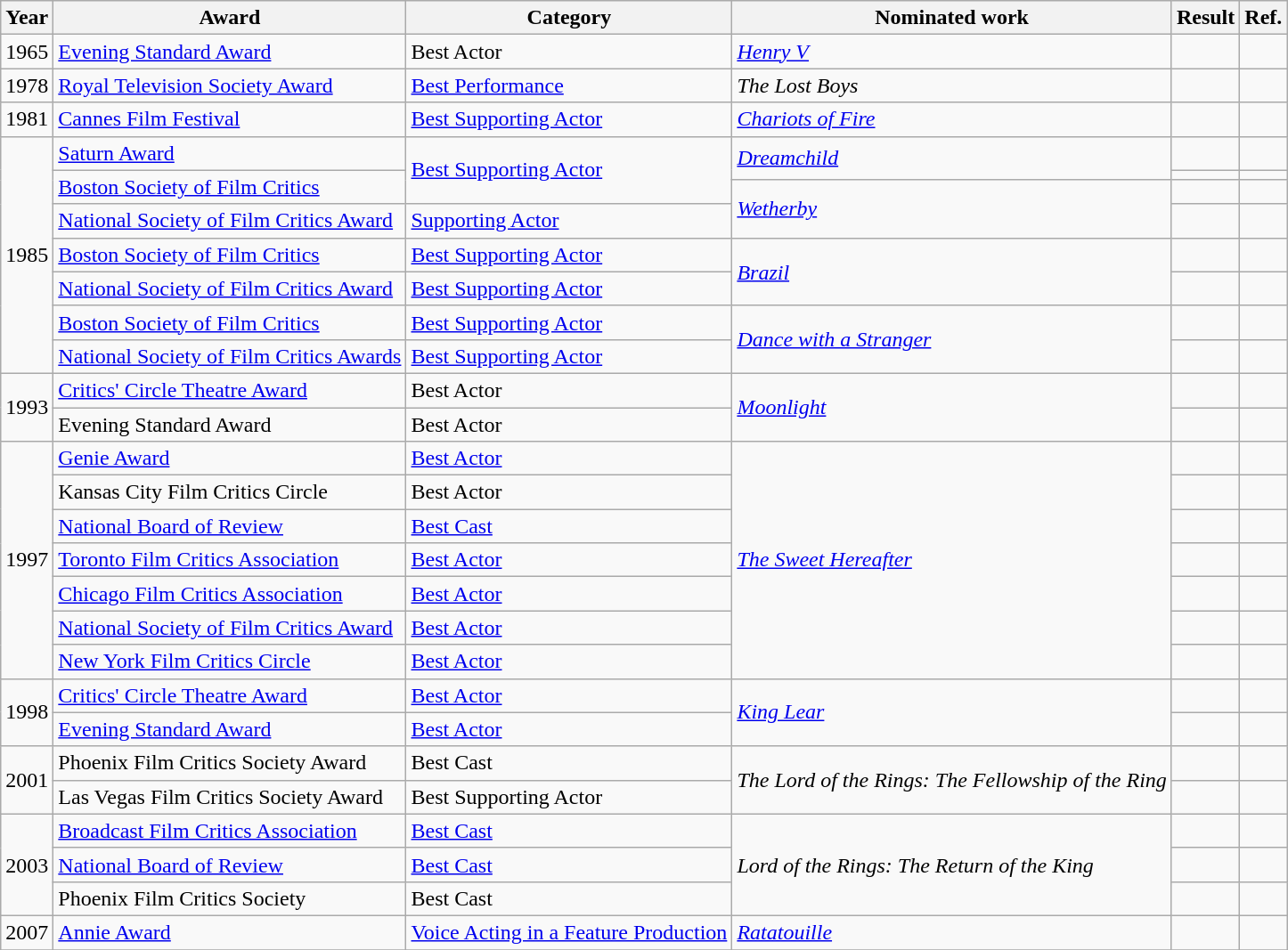<table class="wikitable">
<tr>
<th>Year</th>
<th>Award</th>
<th>Category</th>
<th>Nominated work</th>
<th>Result</th>
<th>Ref.</th>
</tr>
<tr>
<td>1965</td>
<td><a href='#'>Evening Standard Award</a></td>
<td>Best Actor</td>
<td><em><a href='#'>Henry V</a></em></td>
<td></td>
<td></td>
</tr>
<tr>
<td>1978</td>
<td><a href='#'>Royal Television Society Award</a></td>
<td><a href='#'>Best Performance</a></td>
<td><em>The Lost Boys</em></td>
<td></td>
<td></td>
</tr>
<tr>
<td>1981</td>
<td><a href='#'>Cannes Film Festival</a></td>
<td><a href='#'>Best Supporting Actor</a></td>
<td><em><a href='#'>Chariots of Fire</a></em></td>
<td></td>
<td></td>
</tr>
<tr>
<td rowspan="8">1985</td>
<td><a href='#'>Saturn Award</a></td>
<td rowspan="3"><a href='#'>Best Supporting Actor</a></td>
<td rowspan="2"><em><a href='#'>Dreamchild</a></em></td>
<td></td>
<td></td>
</tr>
<tr>
<td rowspan="2"><a href='#'>Boston Society of Film Critics</a></td>
<td></td>
<td></td>
</tr>
<tr>
<td rowspan="2"><em><a href='#'>Wetherby</a></em></td>
<td></td>
<td></td>
</tr>
<tr>
<td><a href='#'>National Society of Film Critics Award</a></td>
<td><a href='#'>Supporting Actor</a></td>
<td></td>
<td></td>
</tr>
<tr>
<td><a href='#'>Boston Society of Film Critics</a></td>
<td><a href='#'>Best Supporting Actor</a></td>
<td rowspan=2><em><a href='#'>Brazil</a></em></td>
<td></td>
<td></td>
</tr>
<tr>
<td><a href='#'>National Society of Film Critics Award</a></td>
<td><a href='#'>Best Supporting Actor</a></td>
<td></td>
<td></td>
</tr>
<tr>
<td><a href='#'>Boston Society of Film Critics</a></td>
<td><a href='#'>Best Supporting Actor</a></td>
<td rowspan=2><em><a href='#'>Dance with a Stranger</a></em></td>
<td></td>
<td></td>
</tr>
<tr>
<td><a href='#'>National Society of Film Critics Awards</a></td>
<td><a href='#'>Best Supporting Actor</a></td>
<td></td>
<td></td>
</tr>
<tr>
<td rowspan=2>1993</td>
<td><a href='#'>Critics' Circle Theatre Award</a></td>
<td>Best Actor</td>
<td rowspan=2><em><a href='#'>Moonlight</a></em></td>
<td></td>
<td></td>
</tr>
<tr>
<td>Evening Standard Award</td>
<td>Best Actor</td>
<td></td>
<td></td>
</tr>
<tr>
<td rowspan=7>1997</td>
<td><a href='#'>Genie Award</a></td>
<td><a href='#'>Best Actor</a></td>
<td rowspan=7><em><a href='#'>The Sweet Hereafter</a></em></td>
<td></td>
<td></td>
</tr>
<tr>
<td>Kansas City Film Critics Circle</td>
<td>Best Actor</td>
<td></td>
<td></td>
</tr>
<tr>
<td><a href='#'>National Board of Review</a></td>
<td><a href='#'>Best Cast</a></td>
<td></td>
<td></td>
</tr>
<tr>
<td><a href='#'>Toronto Film Critics Association</a></td>
<td><a href='#'>Best Actor</a></td>
<td></td>
<td></td>
</tr>
<tr>
<td><a href='#'>Chicago Film Critics Association</a></td>
<td><a href='#'>Best Actor</a></td>
<td></td>
<td></td>
</tr>
<tr>
<td><a href='#'>National Society of Film Critics Award</a></td>
<td><a href='#'>Best Actor</a></td>
<td></td>
<td></td>
</tr>
<tr>
<td><a href='#'>New York Film Critics Circle</a></td>
<td><a href='#'>Best Actor</a></td>
<td></td>
<td></td>
</tr>
<tr>
<td rowspan=2>1998</td>
<td><a href='#'>Critics' Circle Theatre Award</a></td>
<td><a href='#'>Best Actor</a></td>
<td rowspan=2><em><a href='#'>King Lear</a></em></td>
<td></td>
<td></td>
</tr>
<tr>
<td><a href='#'>Evening Standard Award</a></td>
<td><a href='#'>Best Actor</a></td>
<td></td>
<td></td>
</tr>
<tr>
<td rowspan=2>2001</td>
<td>Phoenix Film Critics Society Award</td>
<td>Best Cast</td>
<td rowspan=2><em>The Lord of the Rings: The Fellowship of the Ring</em></td>
<td></td>
<td></td>
</tr>
<tr>
<td>Las Vegas Film Critics Society Award</td>
<td>Best Supporting Actor</td>
<td></td>
<td></td>
</tr>
<tr>
<td rowspan=3>2003</td>
<td><a href='#'>Broadcast Film Critics Association</a></td>
<td><a href='#'>Best Cast</a></td>
<td rowspan=3><em>Lord of the Rings: The Return of the King</em></td>
<td></td>
<td></td>
</tr>
<tr>
<td><a href='#'>National Board of Review</a></td>
<td><a href='#'>Best Cast</a></td>
<td></td>
<td></td>
</tr>
<tr>
<td>Phoenix Film Critics Society</td>
<td>Best Cast</td>
<td></td>
<td></td>
</tr>
<tr>
<td>2007</td>
<td><a href='#'>Annie Award</a></td>
<td><a href='#'>Voice Acting in a Feature Production</a></td>
<td><em><a href='#'>Ratatouille</a></em></td>
<td></td>
<td></td>
</tr>
<tr>
</tr>
</table>
